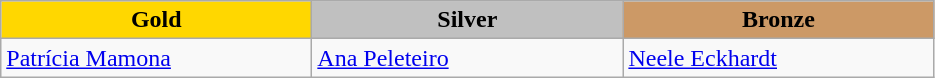<table class="wikitable" style="text-align:left">
<tr align="center">
<td width=200 bgcolor=gold><strong>Gold</strong></td>
<td width=200 bgcolor=silver><strong>Silver</strong></td>
<td width=200 bgcolor=CC9966><strong>Bronze</strong></td>
</tr>
<tr>
<td><a href='#'>Patrícia Mamona</a><br><em></em></td>
<td><a href='#'>Ana Peleteiro</a><br><em></em></td>
<td><a href='#'>Neele Eckhardt</a><br><em></em></td>
</tr>
</table>
